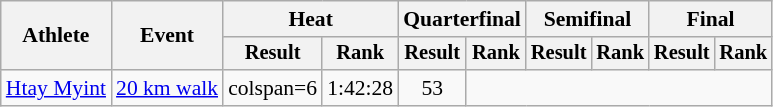<table class="wikitable" style="font-size:90%">
<tr>
<th rowspan="2">Athlete</th>
<th rowspan="2">Event</th>
<th colspan="2">Heat</th>
<th colspan="2">Quarterfinal</th>
<th colspan="2">Semifinal</th>
<th colspan="2">Final</th>
</tr>
<tr style="font-size:95%">
<th>Result</th>
<th>Rank</th>
<th>Result</th>
<th>Rank</th>
<th>Result</th>
<th>Rank</th>
<th>Result</th>
<th>Rank</th>
</tr>
<tr align=center>
<td align=left><a href='#'>Htay Myint</a></td>
<td align=left><a href='#'>20 km walk</a></td>
<td>colspan=6 </td>
<td>1:42:28</td>
<td>53</td>
</tr>
</table>
